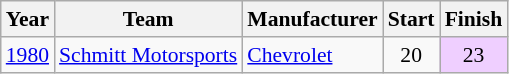<table class="wikitable" style="font-size: 90%;">
<tr>
<th>Year</th>
<th>Team</th>
<th>Manufacturer</th>
<th>Start</th>
<th>Finish</th>
</tr>
<tr>
<td><a href='#'>1980</a></td>
<td rowspan=2><a href='#'>Schmitt Motorsports</a></td>
<td rowspan=2><a href='#'>Chevrolet</a></td>
<td align=center>20</td>
<td align=center style="background:#EFCFFF;">23</td>
</tr>
</table>
